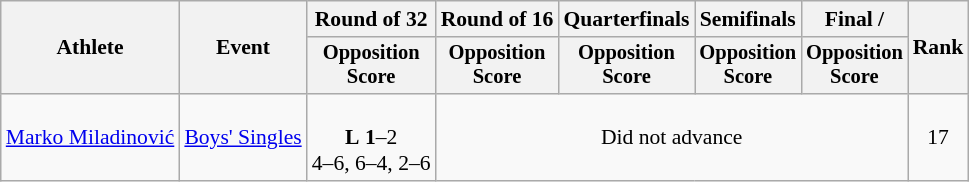<table class=wikitable style="font-size:90%">
<tr>
<th rowspan="2">Athlete</th>
<th rowspan="2">Event</th>
<th>Round of 32</th>
<th>Round of 16</th>
<th>Quarterfinals</th>
<th>Semifinals</th>
<th>Final / </th>
<th rowspan=2>Rank</th>
</tr>
<tr style="font-size:95%">
<th>Opposition<br>Score</th>
<th>Opposition<br>Score</th>
<th>Opposition<br>Score</th>
<th>Opposition<br>Score</th>
<th>Opposition<br>Score</th>
</tr>
<tr align=center>
<td align=left><a href='#'>Marko Miladinović</a></td>
<td align=left><a href='#'>Boys' Singles</a></td>
<td><br><strong>L</strong> <strong>1</strong>–2 <br> 4–6, 6–4, 2–6</td>
<td colspan=4>Did not advance</td>
<td>17</td>
</tr>
</table>
